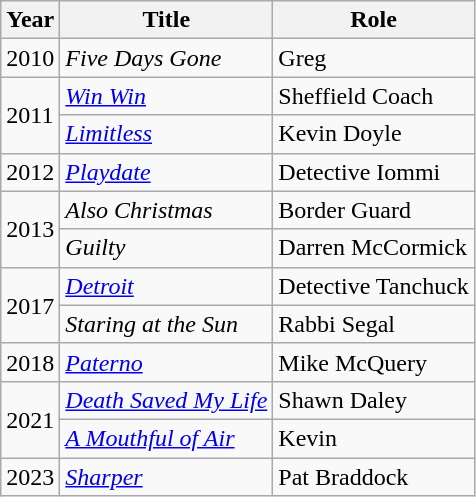<table class="wikitable sortable">
<tr>
<th>Year</th>
<th>Title</th>
<th>Role</th>
</tr>
<tr>
<td>2010</td>
<td><em>Five Days Gone</em></td>
<td>Greg</td>
</tr>
<tr>
<td rowspan="2">2011</td>
<td><em><a href='#'>Win Win</a></em></td>
<td>Sheffield Coach</td>
</tr>
<tr>
<td><em><a href='#'>Limitless</a></em></td>
<td>Kevin Doyle</td>
</tr>
<tr>
<td>2012</td>
<td><em><a href='#'>Playdate</a></em></td>
<td>Detective Iommi</td>
</tr>
<tr>
<td rowspan="2">2013</td>
<td><em>Also Christmas</em></td>
<td>Border Guard</td>
</tr>
<tr>
<td><em>Guilty</em></td>
<td>Darren McCormick</td>
</tr>
<tr>
<td rowspan="2">2017</td>
<td><em><a href='#'>Detroit</a></em></td>
<td>Detective Tanchuck</td>
</tr>
<tr>
<td><em>Staring at the Sun</em></td>
<td>Rabbi Segal</td>
</tr>
<tr>
<td>2018</td>
<td><em><a href='#'>Paterno</a></em></td>
<td>Mike McQuery</td>
</tr>
<tr>
<td rowspan="2">2021</td>
<td><em><a href='#'>Death Saved My Life</a></em></td>
<td>Shawn Daley</td>
</tr>
<tr>
<td><em><a href='#'>A Mouthful of Air</a></em></td>
<td>Kevin</td>
</tr>
<tr>
<td>2023</td>
<td><em><a href='#'>Sharper</a></em></td>
<td>Pat Braddock</td>
</tr>
</table>
